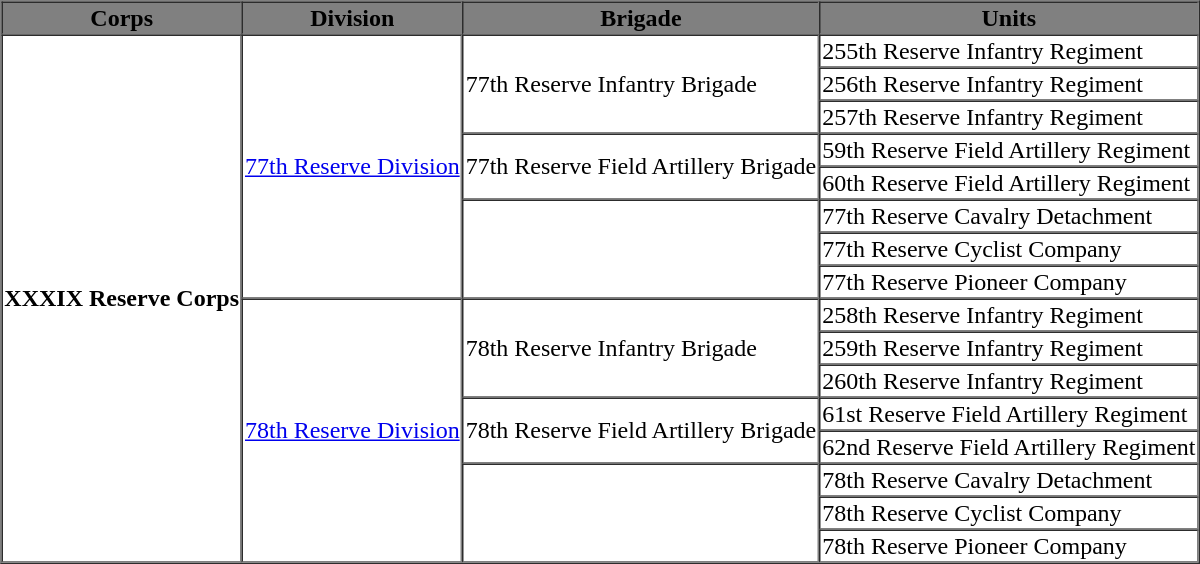<table style="float: right;" border="1" cellpadding="1" cellspacing="0" style="font-size: 100%; border: gray solid 1px; border-collapse: collapse; text-align: center;">
<tr style="background-color:grey; color:black;">
<th>Corps</th>
<th>Division</th>
<th>Brigade</th>
<th>Units</th>
</tr>
<tr>
<td ROWSPAN=16><strong>XXXIX Reserve Corps</strong></td>
<td ROWSPAN=8><a href='#'>77th Reserve Division</a></td>
<td ROWSPAN=3>77th Reserve Infantry Brigade</td>
<td>255th Reserve Infantry Regiment</td>
</tr>
<tr>
<td>256th Reserve Infantry Regiment</td>
</tr>
<tr>
<td>257th Reserve Infantry Regiment</td>
</tr>
<tr>
<td ROWSPAN=2>77th Reserve Field Artillery Brigade</td>
<td>59th Reserve Field Artillery Regiment</td>
</tr>
<tr>
<td>60th Reserve Field Artillery Regiment</td>
</tr>
<tr>
<td ROWSPAN=3></td>
<td>77th Reserve Cavalry Detachment</td>
</tr>
<tr>
<td>77th Reserve Cyclist Company</td>
</tr>
<tr>
<td>77th Reserve Pioneer Company</td>
</tr>
<tr>
<td ROWSPAN=8><a href='#'>78th Reserve Division</a></td>
<td ROWSPAN=3>78th Reserve Infantry Brigade</td>
<td>258th Reserve Infantry Regiment</td>
</tr>
<tr>
<td>259th Reserve Infantry Regiment</td>
</tr>
<tr>
<td>260th Reserve Infantry Regiment</td>
</tr>
<tr>
<td ROWSPAN=2>78th Reserve Field Artillery Brigade</td>
<td>61st Reserve Field Artillery Regiment</td>
</tr>
<tr>
<td>62nd Reserve Field Artillery Regiment</td>
</tr>
<tr>
<td ROWSPAN=3></td>
<td>78th Reserve Cavalry Detachment</td>
</tr>
<tr>
<td>78th Reserve Cyclist Company</td>
</tr>
<tr>
<td>78th Reserve Pioneer Company</td>
</tr>
<tr>
</tr>
</table>
